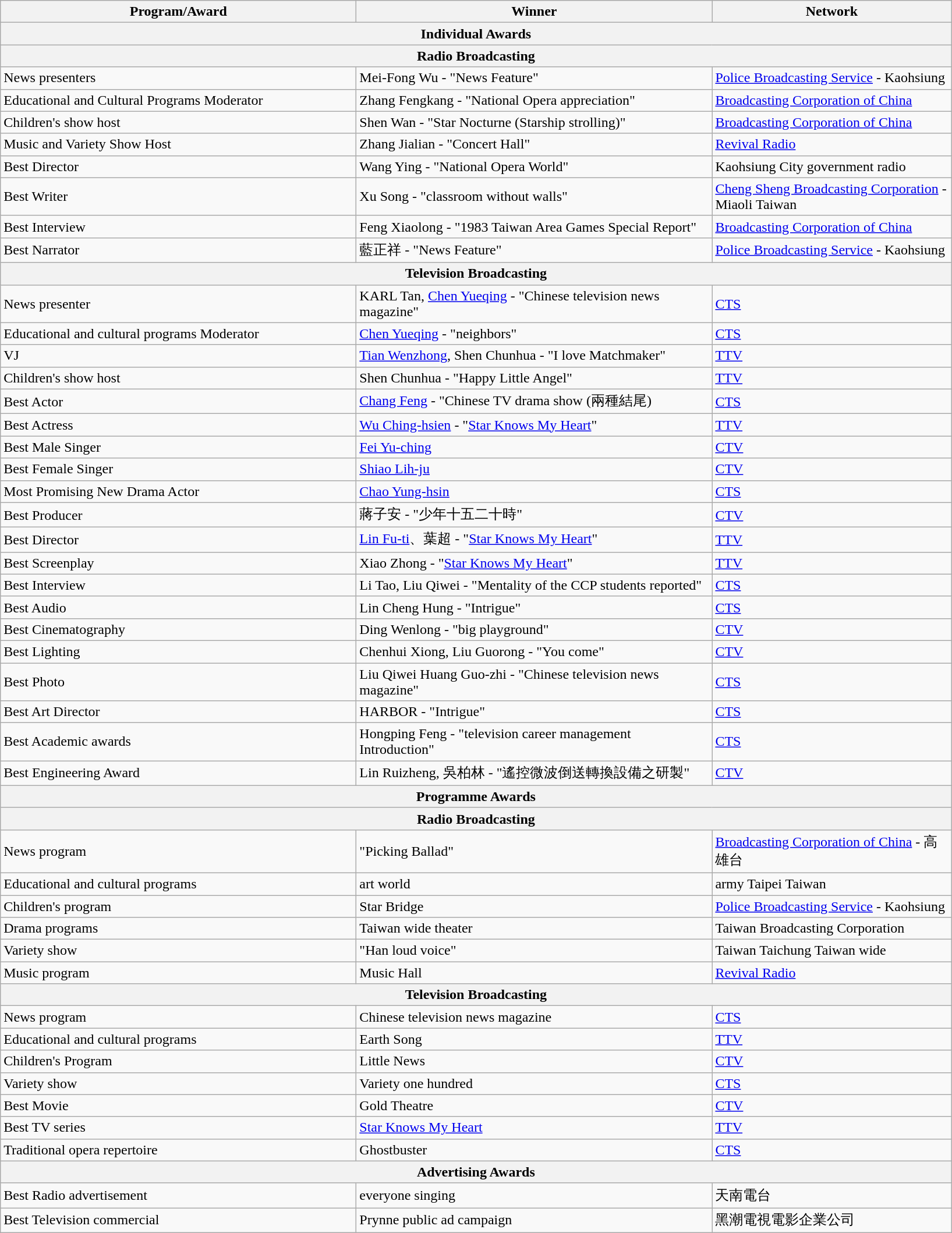<table class="wikitable">
<tr>
<th style="width:300pt;">Program/Award</th>
<th style="width:300pt;">Winner</th>
<th style="width:200pt;">Network</th>
</tr>
<tr>
<th colspan=3 style="text-align:center" style="background:#99CCFF;">Individual Awards</th>
</tr>
<tr>
<th colspan=3 style="text-align:center" style="background:LightSteelBlue;">Radio Broadcasting</th>
</tr>
<tr>
<td>News presenters</td>
<td>Mei-Fong Wu - "News Feature"</td>
<td><a href='#'>Police Broadcasting Service</a> - Kaohsiung</td>
</tr>
<tr>
<td>Educational and Cultural Programs Moderator</td>
<td>Zhang Fengkang - "National Opera appreciation"</td>
<td><a href='#'>Broadcasting Corporation of China</a></td>
</tr>
<tr>
<td>Children's show host</td>
<td>Shen Wan - "Star Nocturne (Starship strolling)"</td>
<td><a href='#'>Broadcasting Corporation of China</a></td>
</tr>
<tr>
<td>Music and Variety Show Host</td>
<td>Zhang Jialian - "Concert Hall"</td>
<td><a href='#'>Revival Radio</a></td>
</tr>
<tr>
<td>Best Director</td>
<td>Wang Ying - "National Opera World"</td>
<td>Kaohsiung City government radio</td>
</tr>
<tr>
<td>Best Writer</td>
<td>Xu Song - "classroom without walls"</td>
<td><a href='#'>Cheng Sheng Broadcasting Corporation</a> - Miaoli Taiwan</td>
</tr>
<tr>
<td>Best Interview</td>
<td>Feng Xiaolong - "1983 Taiwan Area Games Special Report"</td>
<td><a href='#'>Broadcasting Corporation of China</a></td>
</tr>
<tr>
<td>Best Narrator</td>
<td>藍正祥 - "News Feature"</td>
<td><a href='#'>Police Broadcasting Service</a> - Kaohsiung</td>
</tr>
<tr>
<th colspan=3 style="text-align:center" style="background:LightSteelBlue;">Television Broadcasting</th>
</tr>
<tr>
<td>News presenter</td>
<td>KARL Tan, <a href='#'>Chen Yueqing</a> - "Chinese television news magazine"</td>
<td><a href='#'>CTS</a></td>
</tr>
<tr>
<td>Educational and cultural programs Moderator</td>
<td><a href='#'>Chen Yueqing</a> - "neighbors"</td>
<td><a href='#'>CTS</a></td>
</tr>
<tr>
<td>VJ</td>
<td><a href='#'>Tian Wenzhong</a>, Shen Chunhua - "I love Matchmaker"</td>
<td><a href='#'>TTV</a></td>
</tr>
<tr>
<td>Children's show host</td>
<td>Shen Chunhua - "Happy Little Angel"</td>
<td><a href='#'>TTV</a></td>
</tr>
<tr>
<td>Best Actor</td>
<td><a href='#'>Chang Feng</a> - "Chinese TV drama show (兩種結尾)</td>
<td><a href='#'>CTS</a></td>
</tr>
<tr>
<td>Best Actress</td>
<td><a href='#'>Wu Ching-hsien</a> - "<a href='#'>Star Knows My Heart</a>"</td>
<td><a href='#'>TTV</a></td>
</tr>
<tr>
<td>Best Male Singer</td>
<td><a href='#'>Fei Yu-ching</a></td>
<td><a href='#'>CTV</a></td>
</tr>
<tr>
<td>Best Female Singer</td>
<td><a href='#'>Shiao Lih-ju</a></td>
<td><a href='#'>CTV</a></td>
</tr>
<tr>
<td>Most Promising New Drama Actor</td>
<td><a href='#'>Chao Yung-hsin</a></td>
<td><a href='#'>CTS</a></td>
</tr>
<tr>
<td>Best Producer</td>
<td>蔣子安 - "少年十五二十時"</td>
<td><a href='#'>CTV</a></td>
</tr>
<tr>
<td>Best Director</td>
<td><a href='#'>Lin Fu-ti</a>、葉超 - "<a href='#'>Star Knows My Heart</a>"</td>
<td><a href='#'>TTV</a></td>
</tr>
<tr>
<td>Best Screenplay</td>
<td>Xiao Zhong - "<a href='#'>Star Knows My Heart</a>"</td>
<td><a href='#'>TTV</a></td>
</tr>
<tr>
<td>Best Interview</td>
<td>Li Tao, Liu Qiwei - "Mentality of the CCP students reported"</td>
<td><a href='#'>CTS</a></td>
</tr>
<tr>
<td>Best Audio</td>
<td>Lin Cheng Hung - "Intrigue"</td>
<td><a href='#'>CTS</a></td>
</tr>
<tr>
<td>Best Cinematography</td>
<td>Ding Wenlong - "big playground"</td>
<td><a href='#'>CTV</a></td>
</tr>
<tr>
<td>Best Lighting</td>
<td>Chenhui Xiong, Liu Guorong - "You come"</td>
<td><a href='#'>CTV</a></td>
</tr>
<tr>
<td>Best Photo</td>
<td>Liu Qiwei Huang Guo-zhi - "Chinese television news magazine"</td>
<td><a href='#'>CTS</a></td>
</tr>
<tr>
<td>Best Art Director</td>
<td>HARBOR - "Intrigue"</td>
<td><a href='#'>CTS</a></td>
</tr>
<tr>
<td>Best Academic awards</td>
<td>Hongping Feng - "television career management Introduction"</td>
<td><a href='#'>CTS</a></td>
</tr>
<tr>
<td>Best Engineering Award</td>
<td>Lin Ruizheng, 吳柏林 - "遙控微波倒送轉換設備之研製"</td>
<td><a href='#'>CTV</a></td>
</tr>
<tr>
<th colspan=3 style="text-align:center" style="background:#99CCFF;">Programme Awards</th>
</tr>
<tr>
<th colspan=3 style="text-align:center" style="background:LightSteelBlue;">Radio Broadcasting</th>
</tr>
<tr>
<td>News program</td>
<td>"Picking Ballad"</td>
<td><a href='#'>Broadcasting Corporation of China</a> - 高雄台</td>
</tr>
<tr>
<td>Educational and cultural programs</td>
<td>art world</td>
<td>army Taipei Taiwan</td>
</tr>
<tr>
<td>Children's program</td>
<td>Star Bridge</td>
<td><a href='#'>Police Broadcasting Service</a> - Kaohsiung</td>
</tr>
<tr>
<td>Drama programs</td>
<td>Taiwan wide theater</td>
<td>Taiwan Broadcasting Corporation</td>
</tr>
<tr>
<td>Variety show</td>
<td>"Han loud voice"</td>
<td>Taiwan Taichung Taiwan wide</td>
</tr>
<tr>
<td>Music program</td>
<td>Music Hall</td>
<td><a href='#'>Revival Radio</a></td>
</tr>
<tr>
<th colspan=3 style="text-align:center" style="background:LightSteelBlue;">Television Broadcasting</th>
</tr>
<tr>
<td>News program</td>
<td>Chinese television news magazine</td>
<td><a href='#'>CTS</a></td>
</tr>
<tr>
<td>Educational and cultural programs</td>
<td>Earth Song</td>
<td><a href='#'>TTV</a></td>
</tr>
<tr>
<td>Children's Program</td>
<td>Little News</td>
<td><a href='#'>CTV</a></td>
</tr>
<tr>
<td>Variety show</td>
<td>Variety one hundred</td>
<td><a href='#'>CTS</a></td>
</tr>
<tr>
<td>Best Movie</td>
<td>Gold Theatre</td>
<td><a href='#'>CTV</a></td>
</tr>
<tr>
<td>Best TV series</td>
<td><a href='#'>Star Knows My Heart</a></td>
<td><a href='#'>TTV</a></td>
</tr>
<tr>
<td>Traditional opera repertoire</td>
<td>Ghostbuster</td>
<td><a href='#'>CTS</a></td>
</tr>
<tr>
<th colspan=3 style="text-align:center" style="background:#99CCFF;">Advertising Awards</th>
</tr>
<tr>
<td>Best Radio advertisement</td>
<td>everyone singing</td>
<td>天南電台</td>
</tr>
<tr>
<td>Best Television commercial</td>
<td>Prynne public ad campaign</td>
<td>黑潮電視電影企業公司</td>
</tr>
</table>
